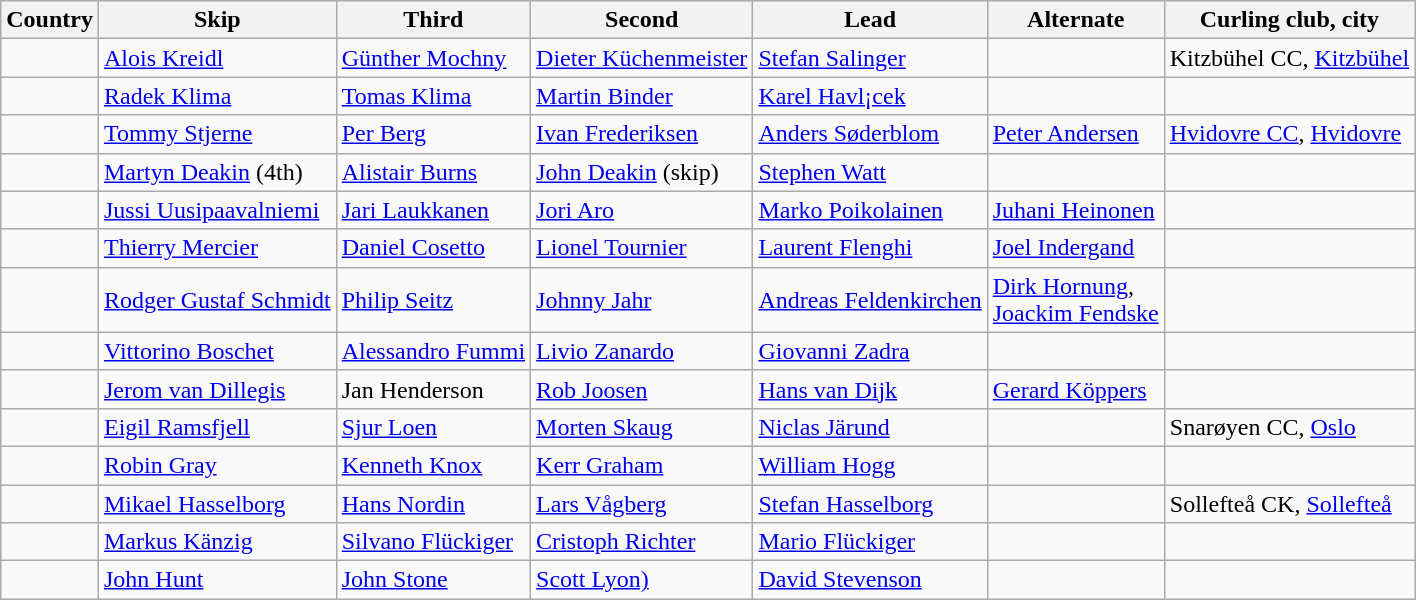<table class="wikitable">
<tr>
<th>Country</th>
<th>Skip</th>
<th>Third</th>
<th>Second</th>
<th>Lead</th>
<th>Alternate</th>
<th>Curling club, city</th>
</tr>
<tr>
<td></td>
<td><a href='#'>Alois Kreidl</a></td>
<td><a href='#'>Günther Mochny</a></td>
<td><a href='#'>Dieter Küchenmeister</a></td>
<td><a href='#'>Stefan Salinger</a></td>
<td></td>
<td>Kitzbühel CC, <a href='#'>Kitzbühel</a></td>
</tr>
<tr>
<td></td>
<td><a href='#'>Radek Klima</a></td>
<td><a href='#'>Tomas Klima</a></td>
<td><a href='#'>Martin Binder</a></td>
<td><a href='#'>Karel Havl¡cek</a></td>
<td></td>
<td></td>
</tr>
<tr>
<td></td>
<td><a href='#'>Tommy Stjerne</a></td>
<td><a href='#'>Per Berg</a></td>
<td><a href='#'>Ivan Frederiksen</a></td>
<td><a href='#'>Anders Søderblom</a></td>
<td><a href='#'>Peter Andersen</a></td>
<td><a href='#'>Hvidovre CC</a>, <a href='#'>Hvidovre</a></td>
</tr>
<tr>
<td></td>
<td><a href='#'>Martyn Deakin</a> (4th)</td>
<td><a href='#'>Alistair Burns</a></td>
<td><a href='#'>John Deakin</a> (skip)</td>
<td><a href='#'>Stephen Watt</a></td>
<td></td>
<td></td>
</tr>
<tr>
<td></td>
<td><a href='#'>Jussi Uusipaavalniemi</a></td>
<td><a href='#'>Jari Laukkanen</a></td>
<td><a href='#'>Jori Aro</a></td>
<td><a href='#'>Marko Poikolainen</a></td>
<td><a href='#'>Juhani Heinonen</a></td>
<td></td>
</tr>
<tr>
<td></td>
<td><a href='#'>Thierry Mercier</a></td>
<td><a href='#'>Daniel Cosetto</a></td>
<td><a href='#'>Lionel Tournier</a></td>
<td><a href='#'>Laurent Flenghi</a></td>
<td><a href='#'>Joel Indergand</a></td>
<td></td>
</tr>
<tr>
<td></td>
<td><a href='#'>Rodger Gustaf Schmidt</a></td>
<td><a href='#'>Philip Seitz</a></td>
<td><a href='#'>Johnny Jahr</a></td>
<td><a href='#'>Andreas Feldenkirchen</a></td>
<td><a href='#'>Dirk Hornung</a>,<br><a href='#'>Joackim Fendske</a></td>
<td></td>
</tr>
<tr>
<td></td>
<td><a href='#'>Vittorino Boschet</a></td>
<td><a href='#'>Alessandro Fummi</a></td>
<td><a href='#'>Livio Zanardo</a></td>
<td><a href='#'>Giovanni Zadra</a></td>
<td></td>
<td></td>
</tr>
<tr>
<td></td>
<td><a href='#'>Jerom van Dillegis</a></td>
<td>Jan Henderson</td>
<td><a href='#'>Rob Joosen</a></td>
<td><a href='#'>Hans van Dijk</a></td>
<td><a href='#'>Gerard Köppers</a></td>
<td></td>
</tr>
<tr>
<td></td>
<td><a href='#'>Eigil Ramsfjell</a></td>
<td><a href='#'>Sjur Loen</a></td>
<td><a href='#'>Morten Skaug</a></td>
<td><a href='#'>Niclas Järund</a></td>
<td></td>
<td>Snarøyen CC, <a href='#'>Oslo</a></td>
</tr>
<tr>
<td></td>
<td><a href='#'>Robin Gray</a></td>
<td><a href='#'>Kenneth Knox</a></td>
<td><a href='#'>Kerr Graham</a></td>
<td><a href='#'>William Hogg</a></td>
<td></td>
<td></td>
</tr>
<tr>
<td></td>
<td><a href='#'>Mikael Hasselborg</a></td>
<td><a href='#'>Hans Nordin</a></td>
<td><a href='#'>Lars Vågberg</a></td>
<td><a href='#'>Stefan Hasselborg</a></td>
<td></td>
<td>Sollefteå CK, <a href='#'>Sollefteå</a></td>
</tr>
<tr>
<td></td>
<td><a href='#'>Markus Känzig</a></td>
<td><a href='#'>Silvano Flückiger</a></td>
<td><a href='#'>Cristoph Richter</a></td>
<td><a href='#'>Mario Flückiger</a></td>
<td></td>
<td></td>
</tr>
<tr>
<td></td>
<td><a href='#'>John Hunt</a></td>
<td><a href='#'>John Stone</a></td>
<td><a href='#'>Scott Lyon)</a></td>
<td><a href='#'>David Stevenson</a></td>
<td></td>
<td></td>
</tr>
</table>
